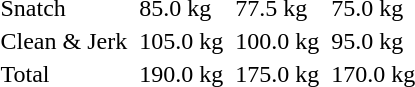<table>
<tr>
<td>Snatch</td>
<td></td>
<td>85.0 kg</td>
<td></td>
<td>77.5 kg</td>
<td></td>
<td>75.0 kg</td>
</tr>
<tr>
<td>Clean & Jerk</td>
<td></td>
<td>105.0 kg</td>
<td></td>
<td>100.0 kg</td>
<td></td>
<td>95.0 kg</td>
</tr>
<tr>
<td>Total</td>
<td></td>
<td>190.0 kg</td>
<td></td>
<td>175.0 kg</td>
<td></td>
<td>170.0 kg</td>
</tr>
</table>
